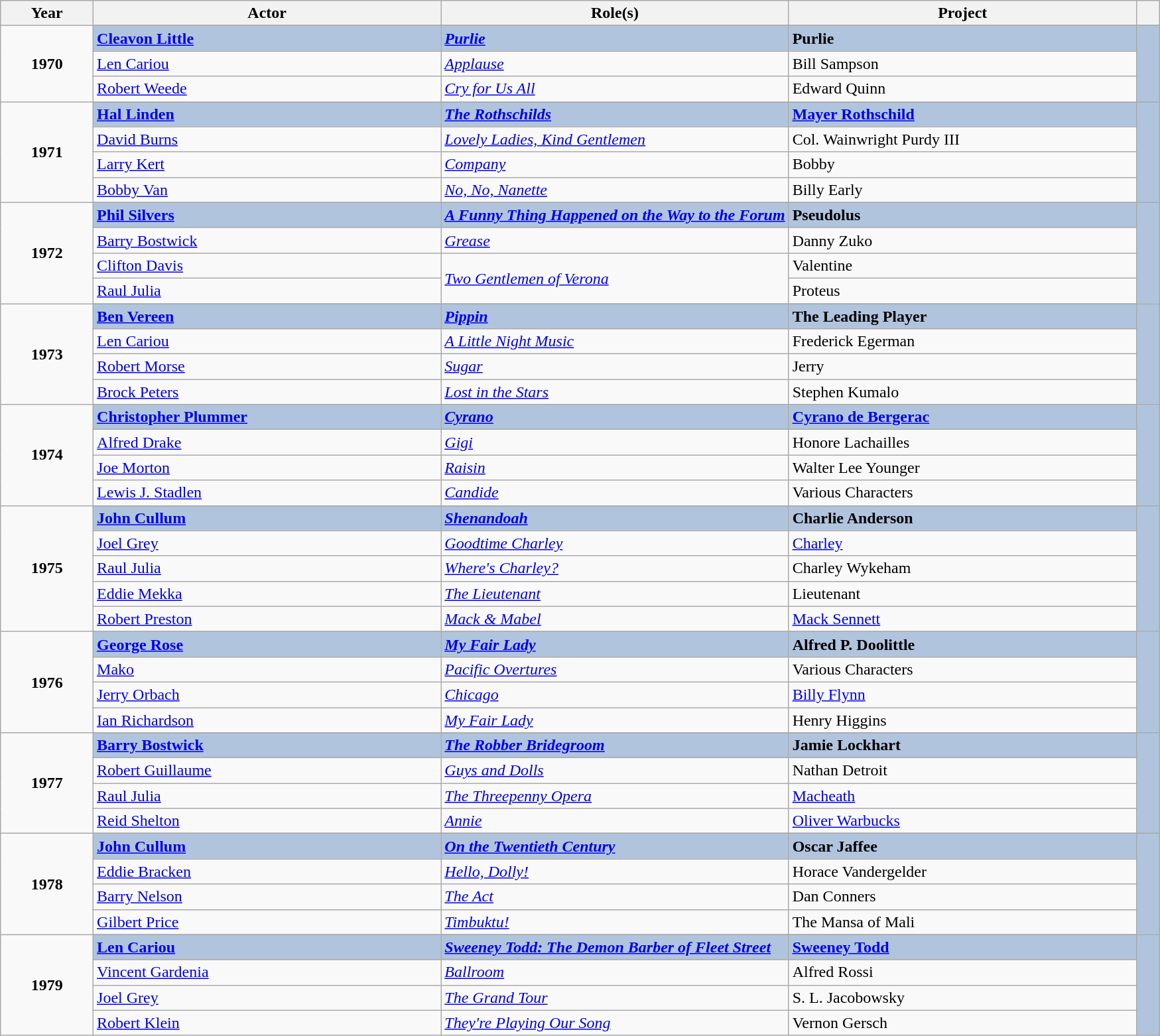<table class="wikitable sortable">
<tr>
<th scope="col" style="width:8%;">Year</th>
<th scope="col" style="width:30%;">Actor</th>
<th scope="col" style="width:30%;">Role(s)</th>
<th scope="col" style="width:30%;">Project</th>
<th scope="col" style="width:2%;" class="unsortable"></th>
</tr>
<tr>
<td rowspan="4" align="center"><strong>1970</strong> <br> </td>
</tr>
<tr style="background:#B0C4DE">
<td><strong><a href='#'>Cleavon Little</a></strong></td>
<td><strong><em><a href='#'>Purlie</a></em></strong></td>
<td><strong>Purlie</strong></td>
<td rowspan="4" align="center"></td>
</tr>
<tr>
<td><a href='#'>Len Cariou</a></td>
<td><em><a href='#'>Applause</a></em></td>
<td>Bill Sampson</td>
</tr>
<tr>
<td><a href='#'>Robert Weede</a></td>
<td><em><a href='#'>Cry for Us All</a></em></td>
<td>Edward Quinn</td>
</tr>
<tr>
<td rowspan="5" align="center"><strong>1971</strong> <br> </td>
</tr>
<tr style="background:#B0C4DE">
<td><strong><a href='#'>Hal Linden</a></strong></td>
<td><strong><em><a href='#'>The Rothschilds</a></em></strong></td>
<td><strong><a href='#'>Mayer Rothschild</a></strong></td>
<td rowspan="5" align="center"></td>
</tr>
<tr>
<td><a href='#'>David Burns</a></td>
<td><em><a href='#'>Lovely Ladies, Kind Gentlemen</a></em></td>
<td>Col. Wainwright Purdy III</td>
</tr>
<tr>
<td><a href='#'>Larry Kert</a></td>
<td><em><a href='#'>Company</a></em></td>
<td>Bobby</td>
</tr>
<tr>
<td><a href='#'>Bobby Van</a></td>
<td><em><a href='#'>No, No, Nanette</a></em></td>
<td>Billy Early</td>
</tr>
<tr>
<td rowspan="5" align="center"><strong>1972</strong> <br> </td>
</tr>
<tr style="background:#B0C4DE">
<td><strong><a href='#'>Phil Silvers</a></strong></td>
<td><strong><em><a href='#'>A Funny Thing Happened on the Way to the Forum</a></em></strong></td>
<td><strong>Pseudolus</strong></td>
<td rowspan="5" align="center"></td>
</tr>
<tr>
<td><a href='#'>Barry Bostwick</a></td>
<td><em><a href='#'>Grease</a></em></td>
<td>Danny Zuko</td>
</tr>
<tr>
<td><a href='#'>Clifton Davis</a></td>
<td rowspan="2"><em><a href='#'>Two Gentlemen of Verona</a></em></td>
<td>Valentine</td>
</tr>
<tr>
<td><a href='#'>Raul Julia</a></td>
<td>Proteus</td>
</tr>
<tr>
<td rowspan="5" align="center"><strong>1973</strong> <br> </td>
</tr>
<tr style="background:#B0C4DE">
<td><strong><a href='#'>Ben Vereen</a></strong></td>
<td><strong><em><a href='#'>Pippin</a></em></strong></td>
<td><strong>The Leading Player</strong></td>
<td rowspan="5" align="center"></td>
</tr>
<tr>
<td><a href='#'>Len Cariou</a></td>
<td><em><a href='#'>A Little Night Music</a></em></td>
<td>Frederick Egerman</td>
</tr>
<tr>
<td><a href='#'>Robert Morse</a></td>
<td><em><a href='#'>Sugar</a></em></td>
<td>Jerry</td>
</tr>
<tr>
<td><a href='#'>Brock Peters</a></td>
<td><em><a href='#'>Lost in the Stars</a></em></td>
<td>Stephen Kumalo</td>
</tr>
<tr>
<td rowspan="5" align="center"><strong>1974</strong> <br> </td>
</tr>
<tr style="background:#B0C4DE">
<td><strong><a href='#'>Christopher Plummer</a></strong></td>
<td><strong><em><a href='#'>Cyrano</a></em></strong></td>
<td><strong><a href='#'>Cyrano de Bergerac</a></strong></td>
<td rowspan="5" align="center"></td>
</tr>
<tr>
<td><a href='#'>Alfred Drake</a></td>
<td><em><a href='#'>Gigi</a></em></td>
<td>Honore Lachailles</td>
</tr>
<tr>
<td><a href='#'>Joe Morton</a></td>
<td><em><a href='#'>Raisin</a></em></td>
<td>Walter Lee Younger</td>
</tr>
<tr>
<td><a href='#'>Lewis J. Stadlen</a></td>
<td><em><a href='#'>Candide</a></em></td>
<td>Various Characters</td>
</tr>
<tr>
<td rowspan="6" align="center"><strong>1975</strong> <br> </td>
</tr>
<tr style="background:#B0C4DE">
<td><strong><a href='#'>John Cullum</a></strong></td>
<td><strong><em><a href='#'>Shenandoah</a></em></strong></td>
<td><strong>Charlie Anderson</strong></td>
<td rowspan="6" align="center"></td>
</tr>
<tr>
<td><a href='#'>Joel Grey</a></td>
<td><em><a href='#'>Goodtime Charley</a></em></td>
<td><a href='#'>Charley</a></td>
</tr>
<tr>
<td><a href='#'>Raul Julia</a></td>
<td><em><a href='#'>Where's Charley?</a></em></td>
<td>Charley Wykeham</td>
</tr>
<tr>
<td><a href='#'>Eddie Mekka</a></td>
<td><em><a href='#'>The Lieutenant</a></em></td>
<td>Lieutenant</td>
</tr>
<tr>
<td><a href='#'>Robert Preston</a></td>
<td><em><a href='#'>Mack & Mabel</a></em></td>
<td><a href='#'>Mack Sennett</a></td>
</tr>
<tr>
<td rowspan="5" align="center"><strong>1976</strong> <br> </td>
</tr>
<tr style="background:#B0C4DE">
<td><strong><a href='#'>George Rose</a></strong></td>
<td><strong><em><a href='#'>My Fair Lady</a></em></strong></td>
<td><strong>Alfred P. Doolittle</strong></td>
<td rowspan="5" align="center"></td>
</tr>
<tr>
<td><a href='#'>Mako</a></td>
<td><em><a href='#'>Pacific Overtures</a></em></td>
<td>Various Characters</td>
</tr>
<tr>
<td><a href='#'>Jerry Orbach</a></td>
<td><em><a href='#'>Chicago</a></em></td>
<td><a href='#'>Billy Flynn</a></td>
</tr>
<tr>
<td><a href='#'>Ian Richardson</a></td>
<td><em><a href='#'>My Fair Lady</a></em></td>
<td>Henry Higgins</td>
</tr>
<tr>
<td rowspan="5" align="center"><strong>1977</strong> <br> </td>
</tr>
<tr style="background:#B0C4DE">
<td><strong><a href='#'>Barry Bostwick</a></strong></td>
<td><strong><em><a href='#'>The Robber Bridegroom</a></em></strong></td>
<td><strong>Jamie Lockhart</strong></td>
<td rowspan="5" align="center"></td>
</tr>
<tr>
<td><a href='#'>Robert Guillaume</a></td>
<td><em><a href='#'>Guys and Dolls</a></em></td>
<td>Nathan Detroit</td>
</tr>
<tr>
<td><a href='#'>Raul Julia</a></td>
<td><em><a href='#'>The Threepenny Opera</a></em></td>
<td><a href='#'>Macheath</a></td>
</tr>
<tr>
<td><a href='#'>Reid Shelton</a></td>
<td><em><a href='#'>Annie</a></em></td>
<td><a href='#'>Oliver Warbucks</a></td>
</tr>
<tr>
<td rowspan="5" align="center"><strong>1978</strong> <br> </td>
</tr>
<tr style="background:#B0C4DE">
<td><strong><a href='#'>John Cullum</a></strong></td>
<td><strong><em><a href='#'>On the Twentieth Century</a></em></strong></td>
<td><strong>Oscar Jaffee</strong></td>
<td rowspan="5" align="center"></td>
</tr>
<tr>
<td><a href='#'>Eddie Bracken</a></td>
<td><em><a href='#'>Hello, Dolly!</a></em></td>
<td>Horace Vandergelder</td>
</tr>
<tr>
<td><a href='#'>Barry Nelson</a></td>
<td><em><a href='#'>The Act</a></em></td>
<td>Dan Conners</td>
</tr>
<tr>
<td><a href='#'>Gilbert Price</a></td>
<td><em><a href='#'>Timbuktu!</a></em></td>
<td>The Mansa of Mali</td>
</tr>
<tr>
<td rowspan="5" align="center"><strong>1979</strong> <br> </td>
</tr>
<tr style="background:#B0C4DE">
<td><strong><a href='#'>Len Cariou</a></strong></td>
<td><strong><em><a href='#'>Sweeney Todd: The Demon Barber of Fleet Street</a></em></strong></td>
<td><strong><a href='#'>Sweeney Todd</a></strong></td>
<td rowspan="5" align="center"></td>
</tr>
<tr>
<td><a href='#'>Vincent Gardenia</a></td>
<td><em><a href='#'>Ballroom</a></em></td>
<td>Alfred Rossi</td>
</tr>
<tr>
<td><a href='#'>Joel Grey</a></td>
<td><em><a href='#'>The Grand Tour</a></em></td>
<td>S. L. Jacobowsky</td>
</tr>
<tr>
<td><a href='#'>Robert Klein</a></td>
<td><em><a href='#'>They're Playing Our Song</a></em></td>
<td>Vernon Gersch</td>
</tr>
</table>
